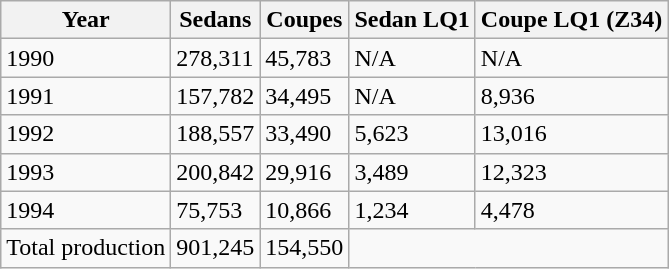<table class=wikitable>
<tr>
<th>Year</th>
<th>Sedans</th>
<th>Coupes</th>
<th>Sedan LQ1</th>
<th>Coupe LQ1 (Z34)</th>
</tr>
<tr>
<td>1990</td>
<td>278,311</td>
<td>45,783</td>
<td>N/A</td>
<td>N/A</td>
</tr>
<tr>
<td>1991</td>
<td>157,782</td>
<td>34,495</td>
<td>N/A</td>
<td>8,936</td>
</tr>
<tr>
<td>1992</td>
<td>188,557</td>
<td>33,490</td>
<td>5,623</td>
<td>13,016</td>
</tr>
<tr>
<td>1993</td>
<td>200,842</td>
<td>29,916</td>
<td>3,489</td>
<td>12,323</td>
</tr>
<tr>
<td>1994</td>
<td>75,753</td>
<td>10,866</td>
<td>1,234</td>
<td>4,478</td>
</tr>
<tr>
<td>Total production</td>
<td>901,245</td>
<td>154,550</td>
</tr>
</table>
